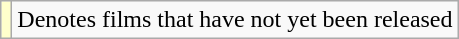<table class="wikitable">
<tr>
<td style="background:#ffc;"></td>
<td>Denotes films that have not yet been released</td>
</tr>
</table>
